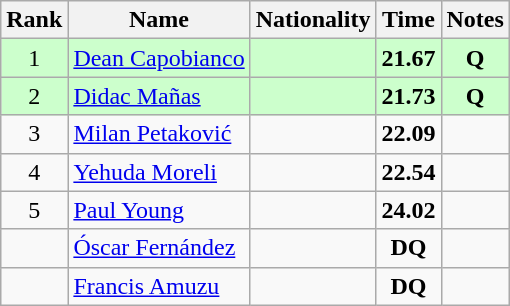<table class="wikitable sortable" style="text-align:center">
<tr>
<th>Rank</th>
<th>Name</th>
<th>Nationality</th>
<th>Time</th>
<th>Notes</th>
</tr>
<tr bgcolor=ccffcc>
<td>1</td>
<td align=left><a href='#'>Dean Capobianco</a></td>
<td align=left></td>
<td><strong>21.67</strong></td>
<td><strong>Q</strong></td>
</tr>
<tr bgcolor=ccffcc>
<td>2</td>
<td align=left><a href='#'>Didac Mañas</a></td>
<td align=left></td>
<td><strong>21.73</strong></td>
<td><strong>Q</strong></td>
</tr>
<tr>
<td>3</td>
<td align=left><a href='#'>Milan Petaković</a></td>
<td align=left></td>
<td><strong>22.09</strong></td>
<td></td>
</tr>
<tr>
<td>4</td>
<td align=left><a href='#'>Yehuda Moreli</a></td>
<td align=left></td>
<td><strong>22.54</strong></td>
<td></td>
</tr>
<tr>
<td>5</td>
<td align=left><a href='#'>Paul Young</a></td>
<td align=left></td>
<td><strong>24.02</strong></td>
<td></td>
</tr>
<tr>
<td></td>
<td align=left><a href='#'>Óscar Fernández</a></td>
<td align=left></td>
<td><strong>DQ</strong></td>
<td></td>
</tr>
<tr>
<td></td>
<td align=left><a href='#'>Francis Amuzu</a></td>
<td align=left></td>
<td><strong>DQ</strong></td>
<td></td>
</tr>
</table>
